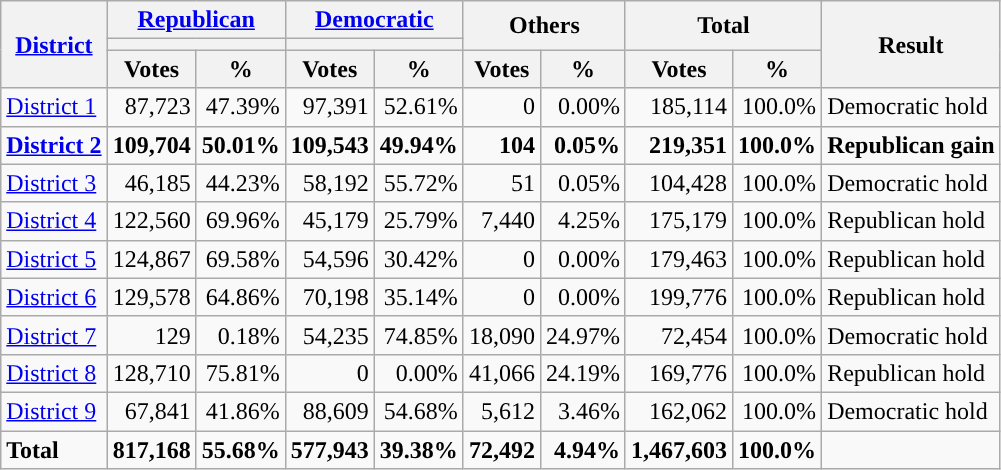<table class="wikitable plainrowheaders sortable" style="font-size:100%; text-align:right;">
<tr>
<th scope=col rowspan=3><a href='#'>District</a></th>
<th scope=col colspan=2><a href='#'>Republican</a></th>
<th scope=col colspan=2><a href='#'>Democratic</a></th>
<th ! scope=col colspan=2 rowspan=2>Others</th>
<th scope=col colspan=2 rowspan=2>Total</th>
<th scope=col rowspan=3>Result</th>
</tr>
<tr>
<th scope=col colspan=2 style="background:"></th>
<th scope=col colspan=2 style="background:"></th>
</tr>
<tr>
<th scope=col data-sort-type="number">Votes</th>
<th scope=col data-sort-type="number">%</th>
<th scope=col data-sort-type="number">Votes</th>
<th scope=col data-sort-type="number">%</th>
<th scope=col data-sort-type="number">Votes</th>
<th scope=col data-sort-type="number">%</th>
<th scope=col data-sort-type="number">Votes</th>
<th scope=col data-sort-type="number">%</th>
</tr>
<tr>
<td align=left><a href='#'>District 1</a></td>
<td>87,723</td>
<td>47.39%</td>
<td>97,391</td>
<td>52.61%</td>
<td>0</td>
<td>0.00%</td>
<td>185,114</td>
<td>100.0%</td>
<td align=left>Democratic hold</td>
</tr>
<tr>
<td align=left><strong><a href='#'>District 2</a></strong></td>
<td><strong>109,704</strong></td>
<td><strong>50.01%</strong></td>
<td><strong>109,543</strong></td>
<td><strong>49.94%</strong></td>
<td><strong>104</strong></td>
<td><strong>0.05%</strong></td>
<td><strong>219,351</strong></td>
<td><strong>100.0%</strong></td>
<td align=left><strong>Republican gain</strong></td>
</tr>
<tr>
<td align=left><a href='#'>District 3</a></td>
<td>46,185</td>
<td>44.23%</td>
<td>58,192</td>
<td>55.72%</td>
<td>51</td>
<td>0.05%</td>
<td>104,428</td>
<td>100.0%</td>
<td align=left>Democratic hold</td>
</tr>
<tr>
<td align=left><a href='#'>District 4</a></td>
<td>122,560</td>
<td>69.96%</td>
<td>45,179</td>
<td>25.79%</td>
<td>7,440</td>
<td>4.25%</td>
<td>175,179</td>
<td>100.0%</td>
<td align=left>Republican hold</td>
</tr>
<tr>
<td align=left><a href='#'>District 5</a></td>
<td>124,867</td>
<td>69.58%</td>
<td>54,596</td>
<td>30.42%</td>
<td>0</td>
<td>0.00%</td>
<td>179,463</td>
<td>100.0%</td>
<td align=left>Republican hold</td>
</tr>
<tr>
<td align=left><a href='#'>District 6</a></td>
<td>129,578</td>
<td>64.86%</td>
<td>70,198</td>
<td>35.14%</td>
<td>0</td>
<td>0.00%</td>
<td>199,776</td>
<td>100.0%</td>
<td align=left>Republican hold</td>
</tr>
<tr>
<td align=left><a href='#'>District 7</a></td>
<td>129</td>
<td>0.18%</td>
<td>54,235</td>
<td>74.85%</td>
<td>18,090</td>
<td>24.97%</td>
<td>72,454</td>
<td>100.0%</td>
<td align=left>Democratic hold</td>
</tr>
<tr>
<td align=left><a href='#'>District 8</a></td>
<td>128,710</td>
<td>75.81%</td>
<td>0</td>
<td>0.00%</td>
<td>41,066</td>
<td>24.19%</td>
<td>169,776</td>
<td>100.0%</td>
<td align=left>Republican hold</td>
</tr>
<tr>
<td align=left><a href='#'>District 9</a></td>
<td>67,841</td>
<td>41.86%</td>
<td>88,609</td>
<td>54.68%</td>
<td>5,612</td>
<td>3.46%</td>
<td>162,062</td>
<td>100.0%</td>
<td align=left>Democratic hold</td>
</tr>
<tr class="sortbottom" style="font-weight:bold">
<td align=left>Total</td>
<td>817,168</td>
<td>55.68%</td>
<td>577,943</td>
<td>39.38%</td>
<td>72,492</td>
<td>4.94%</td>
<td>1,467,603</td>
<td>100.0%</td>
<td></td>
</tr>
</table>
